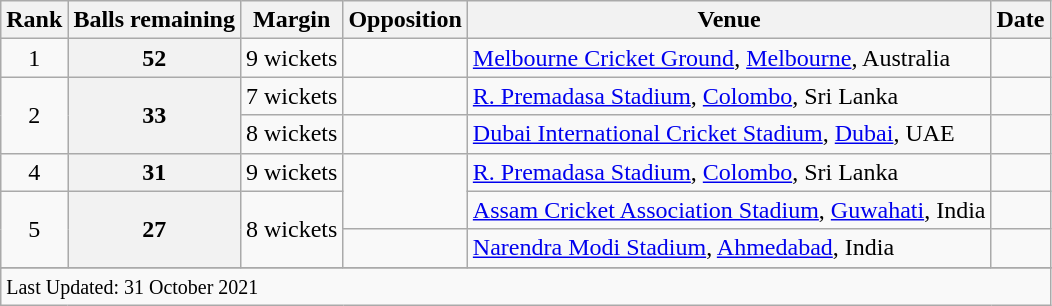<table class="wikitable sortable">
<tr>
<th scope=col>Rank</th>
<th scope=col>Balls remaining</th>
<th scope=col>Margin</th>
<th scope=col>Opposition</th>
<th scope=col>Venue</th>
<th scope=col>Date</th>
</tr>
<tr>
<td align=center>1</td>
<th scope=row style=text-align:center>52</th>
<td scope=row style=text-align:center;>9 wickets</td>
<td></td>
<td><a href='#'>Melbourne Cricket Ground</a>, <a href='#'>Melbourne</a>, Australia</td>
<td></td>
</tr>
<tr>
<td align=center rowspan=2>2</td>
<th scope=row style=text-align:center rowspan=2>33</th>
<td scope=row style=text-align:center;>7 wickets</td>
<td></td>
<td><a href='#'>R. Premadasa Stadium</a>, <a href='#'>Colombo</a>, Sri Lanka</td>
<td></td>
</tr>
<tr>
<td scope=row style=text-align:center;>8 wickets</td>
<td></td>
<td><a href='#'>Dubai International Cricket Stadium</a>, <a href='#'>Dubai</a>, UAE</td>
<td> </td>
</tr>
<tr>
<td align=center>4</td>
<th scope=row style=text-align:center>31</th>
<td scope=row style=text-align:center;>9 wickets</td>
<td rowspan=2></td>
<td><a href='#'>R. Premadasa Stadium</a>, <a href='#'>Colombo</a>, Sri Lanka</td>
<td> </td>
</tr>
<tr>
<td align=center rowspan=2>5</td>
<th scope=row style=text-align:center rowspan=2>27</th>
<td scope=row style=text-align:center; rowspan=2>8 wickets</td>
<td><a href='#'>Assam Cricket Association Stadium</a>, <a href='#'>Guwahati</a>, India</td>
<td></td>
</tr>
<tr>
<td></td>
<td><a href='#'>Narendra Modi Stadium</a>, <a href='#'>Ahmedabad</a>, India</td>
<td></td>
</tr>
<tr>
</tr>
<tr class=sortbottom>
<td colspan=6><small>Last Updated: 31 October 2021</small></td>
</tr>
</table>
